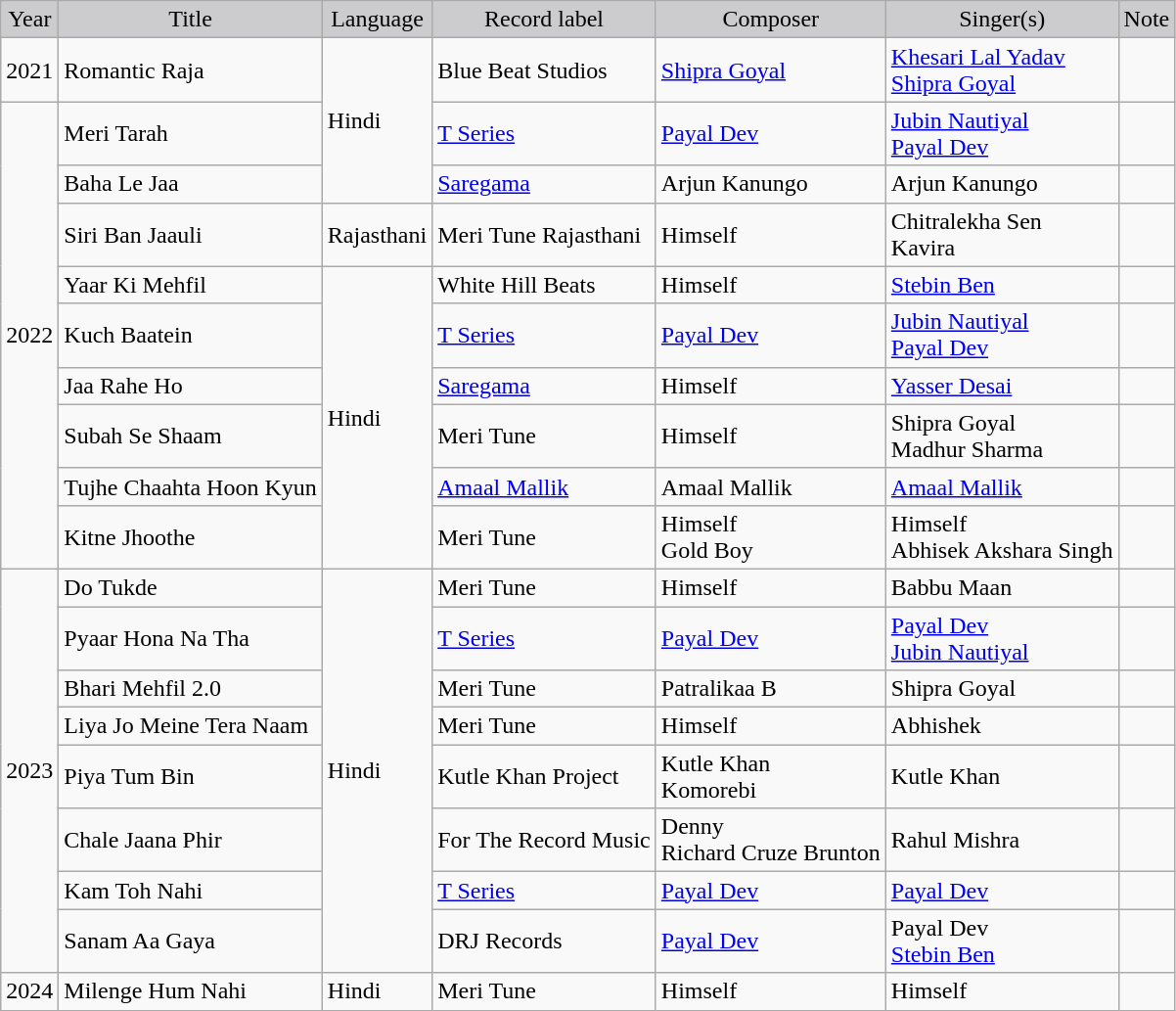<table class="wikitable sortable">
<tr style="background:#cccccf; text-align:center;">
<td>Year</td>
<td>Title</td>
<td>Language</td>
<td>Record label</td>
<td>Composer</td>
<td>Singer(s)</td>
<td>Note</td>
</tr>
<tr>
<td>2021</td>
<td>Romantic Raja</td>
<td rowspan = "3">Hindi</td>
<td>Blue Beat Studios</td>
<td><a href='#'>Shipra Goyal</a></td>
<td><a href='#'>Khesari Lal Yadav</a><br><a href='#'>Shipra Goyal</a></td>
<td></td>
</tr>
<tr>
<td rowspan = "9">2022</td>
<td>Meri Tarah</td>
<td><a href='#'>T Series</a></td>
<td><a href='#'>Payal Dev</a></td>
<td><a href='#'>Jubin Nautiyal</a><br><a href='#'>Payal Dev</a></td>
<td></td>
</tr>
<tr>
<td>Baha Le Jaa</td>
<td><a href='#'>Saregama</a></td>
<td>Arjun Kanungo</td>
<td>Arjun Kanungo</td>
<td></td>
</tr>
<tr>
<td>Siri Ban Jaauli</td>
<td>Rajasthani</td>
<td>Meri Tune Rajasthani</td>
<td>Himself</td>
<td>Chitralekha Sen<br>Kavira</td>
<td></td>
</tr>
<tr>
<td>Yaar Ki Mehfil</td>
<td rowspan = "6">Hindi</td>
<td>White Hill Beats</td>
<td>Himself</td>
<td><a href='#'>Stebin Ben</a></td>
<td></td>
</tr>
<tr>
<td>Kuch Baatein</td>
<td><a href='#'>T Series</a></td>
<td><a href='#'>Payal Dev</a></td>
<td><a href='#'>Jubin Nautiyal</a><br><a href='#'>Payal Dev</a></td>
<td></td>
</tr>
<tr>
<td>Jaa Rahe Ho</td>
<td><a href='#'>Saregama</a></td>
<td>Himself</td>
<td><a href='#'>Yasser Desai</a></td>
<td></td>
</tr>
<tr>
<td>Subah Se Shaam</td>
<td>Meri Tune</td>
<td>Himself</td>
<td>Shipra Goyal<br>Madhur Sharma</td>
<td></td>
</tr>
<tr>
<td>Tujhe Chaahta Hoon Kyun</td>
<td><a href='#'>Amaal Mallik</a></td>
<td>Amaal Mallik</td>
<td><a href='#'>Amaal Mallik</a></td>
<td></td>
</tr>
<tr>
<td>Kitne Jhoothe</td>
<td>Meri Tune</td>
<td>Himself<br>Gold Boy</td>
<td>Himself<br>Abhisek
Akshara Singh</td>
<td></td>
</tr>
<tr>
<td rowspan = "8">2023</td>
<td>Do Tukde</td>
<td rowspan = "8">Hindi</td>
<td>Meri Tune</td>
<td>Himself</td>
<td>Babbu Maan</td>
<td></td>
</tr>
<tr>
<td>Pyaar Hona Na Tha</td>
<td><a href='#'>T Series</a></td>
<td><a href='#'>Payal Dev</a></td>
<td><a href='#'>Payal Dev</a><br><a href='#'>Jubin Nautiyal</a></td>
<td></td>
</tr>
<tr>
<td>Bhari Mehfil 2.0</td>
<td>Meri Tune</td>
<td>Patralikaa B</td>
<td>Shipra Goyal</td>
<td></td>
</tr>
<tr>
<td>Liya Jo Meine Tera Naam</td>
<td>Meri Tune</td>
<td>Himself</td>
<td>Abhishek</td>
<td></td>
</tr>
<tr>
<td>Piya Tum Bin</td>
<td>Kutle Khan Project</td>
<td>Kutle Khan<br>Komorebi</td>
<td>Kutle Khan</td>
<td></td>
</tr>
<tr>
<td>Chale Jaana Phir</td>
<td>For The Record Music</td>
<td>Denny<br>Richard Cruze Brunton</td>
<td>Rahul Mishra</td>
<td></td>
</tr>
<tr>
<td>Kam Toh Nahi</td>
<td><a href='#'>T Series</a></td>
<td><a href='#'>Payal Dev</a></td>
<td><a href='#'>Payal Dev</a></td>
<td></td>
</tr>
<tr>
<td>Sanam Aa Gaya</td>
<td>DRJ Records</td>
<td><a href='#'>Payal Dev</a></td>
<td>Payal Dev<br><a href='#'>Stebin Ben</a></td>
<td></td>
</tr>
<tr>
<td rowspan = "1">2024</td>
<td>Milenge Hum Nahi</td>
<td rowspan = "1">Hindi</td>
<td>Meri Tune</td>
<td>Himself</td>
<td>Himself</td>
<td></td>
</tr>
</table>
